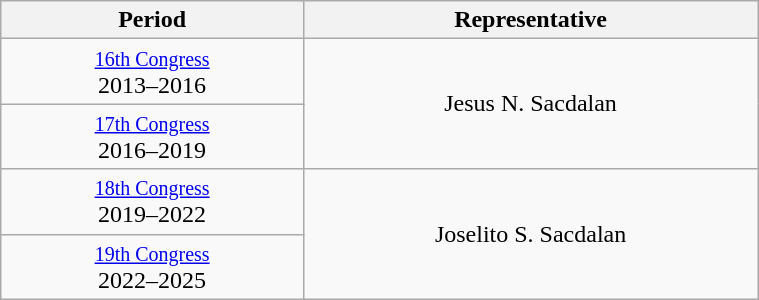<table class="wikitable" style="text-align:center; width:40%;">
<tr>
<th width="40%">Period</th>
<th>Representative</th>
</tr>
<tr>
<td><small><a href='#'>16th Congress</a></small><br>2013–2016</td>
<td rowspan="2">Jesus N. Sacdalan</td>
</tr>
<tr>
<td><small><a href='#'>17th Congress</a></small><br>2016–2019</td>
</tr>
<tr>
<td><small><a href='#'>18th Congress</a></small><br>2019–2022</td>
<td rowspan ="2">Joselito S. Sacdalan</td>
</tr>
<tr>
<td><small><a href='#'>19th Congress</a></small><br>2022–2025</td>
</tr>
</table>
